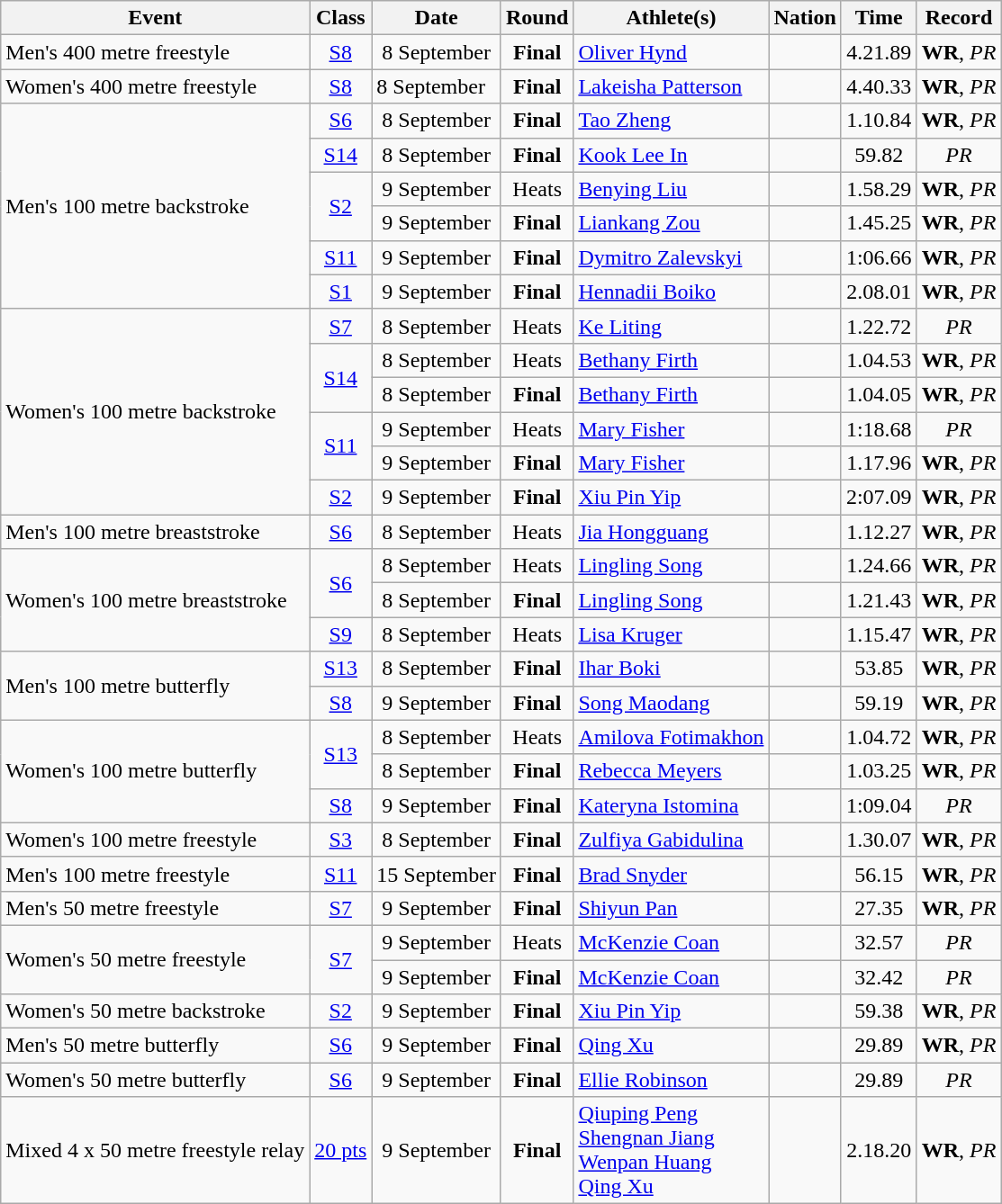<table class="wikitable sortable">
<tr>
<th>Event</th>
<th>Class</th>
<th>Date</th>
<th>Round</th>
<th>Athlete(s)</th>
<th>Nation</th>
<th>Time</th>
<th>Record</th>
</tr>
<tr>
<td>Men's 400 metre freestyle</td>
<td align=center><a href='#'>S8</a></td>
<td align=center>8 September</td>
<td align=center><strong>Final</strong></td>
<td><a href='#'>Oliver Hynd</a></td>
<td></td>
<td align=center>4.21.89</td>
<td align=center><strong>WR</strong>, <em>PR</em></td>
</tr>
<tr>
<td>Women's 400 metre freestyle</td>
<td align=center><a href='#'>S8</a></td>
<td>8 September</td>
<td align=center><strong>Final</strong></td>
<td><a href='#'>Lakeisha Patterson</a></td>
<td></td>
<td align=center>4.40.33</td>
<td align=center><strong>WR</strong>, <em>PR</em></td>
</tr>
<tr>
<td rowspan=6>Men's 100 metre backstroke</td>
<td align=center><a href='#'>S6</a></td>
<td align=center>8 September</td>
<td align=center><strong>Final</strong></td>
<td><a href='#'>Tao Zheng</a></td>
<td></td>
<td align=center>1.10.84</td>
<td align=center><strong>WR</strong>, <em>PR</em></td>
</tr>
<tr>
<td align=center><a href='#'>S14</a></td>
<td align=center>8 September</td>
<td align=center><strong>Final</strong></td>
<td><a href='#'>Kook Lee In</a></td>
<td></td>
<td align=center>59.82</td>
<td align=center><em>PR</em></td>
</tr>
<tr>
<td rowspan=2 align=center><a href='#'>S2</a></td>
<td align=center>9 September</td>
<td align=center>Heats</td>
<td><a href='#'>Benying Liu</a></td>
<td></td>
<td align=center>1.58.29</td>
<td align=center><strong>WR</strong>, <em>PR</em></td>
</tr>
<tr>
<td align=center>9 September</td>
<td align=center><strong>Final</strong></td>
<td><a href='#'>Liankang Zou</a></td>
<td></td>
<td align=center>1.45.25</td>
<td align=center><strong>WR</strong>, <em>PR</em></td>
</tr>
<tr>
<td align=center><a href='#'>S11</a></td>
<td align=center>9 September</td>
<td align=center><strong>Final</strong></td>
<td><a href='#'>Dymitro Zalevskyi</a></td>
<td></td>
<td align=center>1:06.66</td>
<td align=center><strong>WR</strong>, <em>PR</em></td>
</tr>
<tr>
<td align=center><a href='#'>S1</a></td>
<td align=center>9 September</td>
<td align=center><strong>Final</strong></td>
<td><a href='#'>Hennadii Boiko</a></td>
<td></td>
<td align=center>2.08.01</td>
<td align=center><strong>WR</strong>, <em>PR</em></td>
</tr>
<tr>
<td rowspan=6>Women's 100 metre backstroke</td>
<td align=center><a href='#'>S7</a></td>
<td align=center>8 September</td>
<td align=center>Heats</td>
<td><a href='#'>Ke Liting</a></td>
<td></td>
<td align=center>1.22.72</td>
<td align=center><em>PR</em></td>
</tr>
<tr>
<td rowspan=2 align=center><a href='#'>S14</a></td>
<td align=center>8 September</td>
<td align=center>Heats</td>
<td><a href='#'>Bethany Firth</a></td>
<td></td>
<td align=center>1.04.53</td>
<td align=center><strong>WR</strong>, <em>PR</em></td>
</tr>
<tr>
<td align=center>8 September</td>
<td align=center><strong>Final</strong></td>
<td><a href='#'>Bethany Firth</a></td>
<td></td>
<td align=center>1.04.05</td>
<td align=center><strong>WR</strong>, <em>PR</em></td>
</tr>
<tr>
<td rowspan=2 align=center><a href='#'>S11</a></td>
<td align=center>9 September</td>
<td align=center>Heats</td>
<td><a href='#'>Mary Fisher</a></td>
<td></td>
<td align=center>1:18.68</td>
<td align=center><em>PR</em></td>
</tr>
<tr>
<td align=center>9 September</td>
<td align=center><strong>Final</strong></td>
<td><a href='#'>Mary Fisher</a></td>
<td></td>
<td align=center>1.17.96</td>
<td align=center><strong>WR</strong>, <em>PR</em></td>
</tr>
<tr>
<td align=center><a href='#'>S2</a></td>
<td align=center>9 September</td>
<td align=center><strong>Final</strong></td>
<td><a href='#'>Xiu Pin Yip</a></td>
<td></td>
<td align=center>2:07.09</td>
<td align=center><strong>WR</strong>, <em>PR</em></td>
</tr>
<tr>
<td>Men's 100 metre breaststroke</td>
<td align=center><a href='#'>S6</a></td>
<td align=center>8 September</td>
<td align=center>Heats</td>
<td><a href='#'>Jia Hongguang</a></td>
<td></td>
<td align=center>1.12.27</td>
<td align=center><strong>WR</strong>, <em>PR</em></td>
</tr>
<tr>
<td rowspan=3>Women's 100 metre breaststroke</td>
<td rowspan=2 align=center><a href='#'>S6</a></td>
<td align=center>8 September</td>
<td align=center>Heats</td>
<td><a href='#'>Lingling Song</a></td>
<td></td>
<td align=center>1.24.66</td>
<td align=center><strong>WR</strong>, <em>PR</em></td>
</tr>
<tr>
<td align=center>8 September</td>
<td align=center><strong>Final</strong></td>
<td><a href='#'>Lingling Song</a></td>
<td></td>
<td align=center>1.21.43</td>
<td align=center><strong>WR</strong>, <em>PR</em></td>
</tr>
<tr>
<td align=center><a href='#'>S9</a></td>
<td align=center>8 September</td>
<td align=center>Heats</td>
<td><a href='#'>Lisa Kruger</a></td>
<td></td>
<td align=center>1.15.47</td>
<td align=center><strong>WR</strong>, <em>PR</em></td>
</tr>
<tr>
<td rowspan=2>Men's 100 metre butterfly</td>
<td align=center><a href='#'>S13</a></td>
<td align=center>8 September</td>
<td align=center><strong>Final</strong></td>
<td><a href='#'>Ihar Boki</a></td>
<td align=left></td>
<td align=center>53.85</td>
<td align=center><strong>WR</strong>, <em>PR</em></td>
</tr>
<tr>
<td align=center><a href='#'>S8</a></td>
<td align=center>9 September</td>
<td align=center><strong>Final</strong></td>
<td><a href='#'>Song Maodang</a></td>
<td></td>
<td align=center>59.19</td>
<td align=center><strong>WR</strong>, <em>PR</em></td>
</tr>
<tr>
<td rowspan=3>Women's 100 metre butterfly</td>
<td rowspan=2 align=center><a href='#'>S13</a></td>
<td align=center>8 September</td>
<td align=center>Heats</td>
<td><a href='#'>Amilova Fotimakhon</a></td>
<td></td>
<td align=center>1.04.72</td>
<td align=center><strong>WR</strong>, <em>PR</em></td>
</tr>
<tr>
<td align=center>8 September</td>
<td align=center><strong>Final</strong></td>
<td><a href='#'>Rebecca Meyers</a></td>
<td></td>
<td align=center>1.03.25</td>
<td align=center><strong>WR</strong>, <em>PR</em></td>
</tr>
<tr>
<td align=center><a href='#'>S8</a></td>
<td align=center>9 September</td>
<td align=center><strong>Final</strong></td>
<td><a href='#'>Kateryna Istomina</a></td>
<td></td>
<td align=center>1:09.04</td>
<td align=center><em>PR</em></td>
</tr>
<tr>
<td>Women's 100 metre freestyle</td>
<td align=center><a href='#'>S3</a></td>
<td align=center>8 September</td>
<td align=center><strong>Final</strong></td>
<td><a href='#'>Zulfiya Gabidulina</a></td>
<td></td>
<td align=center>1.30.07</td>
<td align=center><strong>WR</strong>, <em>PR</em></td>
</tr>
<tr>
<td>Men's 100 metre freestyle</td>
<td align=center><a href='#'>S11</a></td>
<td align=center>15 September</td>
<td align=center><strong>Final</strong></td>
<td><a href='#'>Brad Snyder</a></td>
<td></td>
<td align=center>56.15</td>
<td align=center><strong>WR</strong>, <em>PR</em></td>
</tr>
<tr>
<td>Men's 50 metre freestyle</td>
<td align=center><a href='#'>S7</a></td>
<td align=center>9 September</td>
<td align=center><strong>Final</strong></td>
<td><a href='#'>Shiyun Pan</a></td>
<td></td>
<td align=center>27.35</td>
<td align=center><strong>WR</strong>, <em>PR</em></td>
</tr>
<tr>
<td rowspan=2>Women's 50 metre freestyle</td>
<td rowspan=2 align=center><a href='#'>S7</a></td>
<td align=center>9 September</td>
<td align=center>Heats</td>
<td><a href='#'>McKenzie Coan</a></td>
<td></td>
<td align=center>32.57</td>
<td align=center><em>PR</em></td>
</tr>
<tr>
<td align=center>9 September</td>
<td align=center><strong>Final</strong></td>
<td><a href='#'>McKenzie Coan</a></td>
<td></td>
<td align=center>32.42</td>
<td align=center><em>PR</em></td>
</tr>
<tr>
<td>Women's 50 metre backstroke</td>
<td align=center><a href='#'>S2</a></td>
<td align=center>9 September</td>
<td align=center><strong>Final</strong></td>
<td><a href='#'>Xiu Pin Yip</a></td>
<td></td>
<td align=center>59.38</td>
<td align=center><strong>WR</strong>, <em>PR</em></td>
</tr>
<tr>
<td>Men's 50 metre butterfly</td>
<td align=center><a href='#'>S6</a></td>
<td align=center>9 September</td>
<td align=center><strong>Final</strong></td>
<td><a href='#'>Qing Xu</a></td>
<td></td>
<td align=center>29.89</td>
<td align=center><strong>WR</strong>, <em>PR</em></td>
</tr>
<tr>
<td>Women's 50 metre butterfly</td>
<td align=center><a href='#'>S6</a></td>
<td align=center>9 September</td>
<td align=center><strong>Final</strong></td>
<td><a href='#'>Ellie Robinson</a></td>
<td></td>
<td align=center>29.89</td>
<td align=center><em>PR</em></td>
</tr>
<tr>
<td>Mixed 4 x 50 metre freestyle relay</td>
<td align=center><a href='#'>20 pts</a></td>
<td align=center>9 September</td>
<td align=center><strong>Final</strong></td>
<td><a href='#'>Qiuping Peng</a><br><a href='#'>Shengnan Jiang</a><br><a href='#'>Wenpan Huang</a><br><a href='#'>Qing Xu</a></td>
<td></td>
<td align=center>2.18.20</td>
<td align=center><strong>WR</strong>, <em>PR</em></td>
</tr>
</table>
